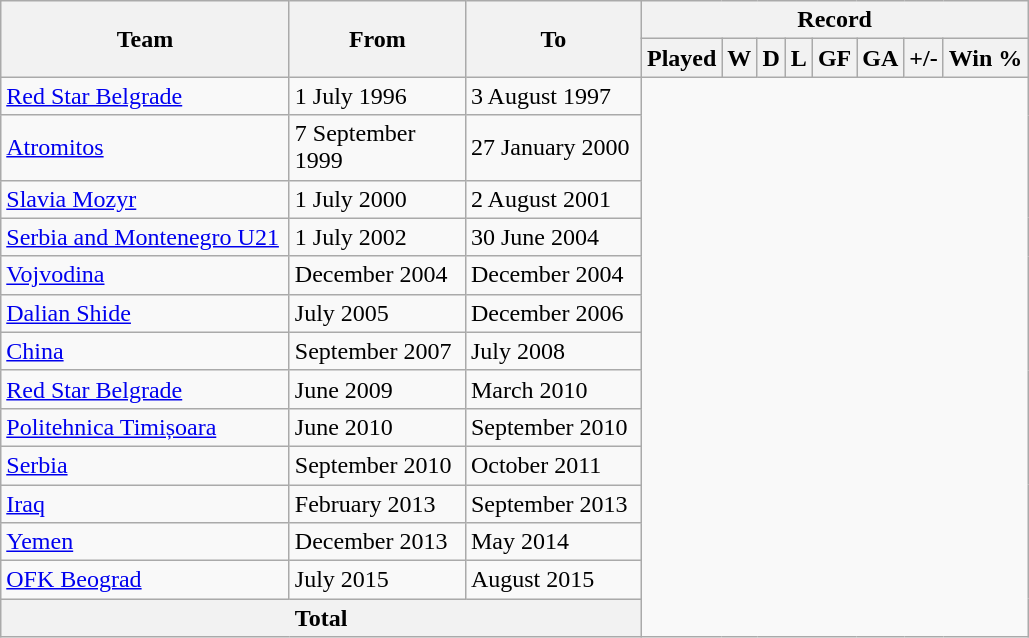<table class="wikitable" style="text-align:center">
<tr>
<th rowspan="2" width="185">Team</th>
<th rowspan="2" width="110">From</th>
<th rowspan="2" width="110">To</th>
<th colspan="8" width="180">Record</th>
</tr>
<tr>
<th>Played</th>
<th>W</th>
<th>D</th>
<th>L</th>
<th>GF</th>
<th>GA</th>
<th>+/-</th>
<th>Win %</th>
</tr>
<tr>
<td align=left><a href='#'>Red Star Belgrade</a></td>
<td align=left>1 July 1996</td>
<td align=left>3 August 1997<br></td>
</tr>
<tr>
<td align=left><a href='#'>Atromitos</a></td>
<td align=left>7 September 1999</td>
<td align=left>27 January 2000<br></td>
</tr>
<tr>
<td align=left><a href='#'>Slavia Mozyr</a></td>
<td align=left>1 July 2000</td>
<td align=left>2 August 2001<br></td>
</tr>
<tr>
<td align=left><a href='#'>Serbia and Montenegro U21</a></td>
<td align=left>1 July 2002</td>
<td align=left>30 June 2004<br></td>
</tr>
<tr>
<td align=left><a href='#'>Vojvodina</a></td>
<td align=left>December 2004</td>
<td align=left>December 2004<br></td>
</tr>
<tr>
<td align=left><a href='#'>Dalian Shide</a></td>
<td align=left>July 2005</td>
<td align=left>December 2006<br></td>
</tr>
<tr>
<td align=left><a href='#'>China</a></td>
<td align=left>September 2007</td>
<td align=left>July 2008<br></td>
</tr>
<tr>
<td align=left><a href='#'>Red Star Belgrade</a></td>
<td align=left>June 2009</td>
<td align=left>March 2010<br></td>
</tr>
<tr>
<td align=left><a href='#'>Politehnica Timișoara</a></td>
<td align=left>June 2010</td>
<td align=left>September 2010<br></td>
</tr>
<tr>
<td align=left><a href='#'>Serbia</a></td>
<td align=left>September 2010</td>
<td align=left>October 2011<br></td>
</tr>
<tr>
<td align=left><a href='#'>Iraq</a></td>
<td align=left>February 2013</td>
<td align=left>September 2013<br></td>
</tr>
<tr>
<td align=left><a href='#'>Yemen</a></td>
<td align=left>December 2013</td>
<td align=left>May 2014<br></td>
</tr>
<tr>
<td align=left><a href='#'>OFK Beograd</a></td>
<td align=left>July 2015</td>
<td align=left>August 2015<br></td>
</tr>
<tr>
<th colspan="3">Total<br></th>
</tr>
</table>
